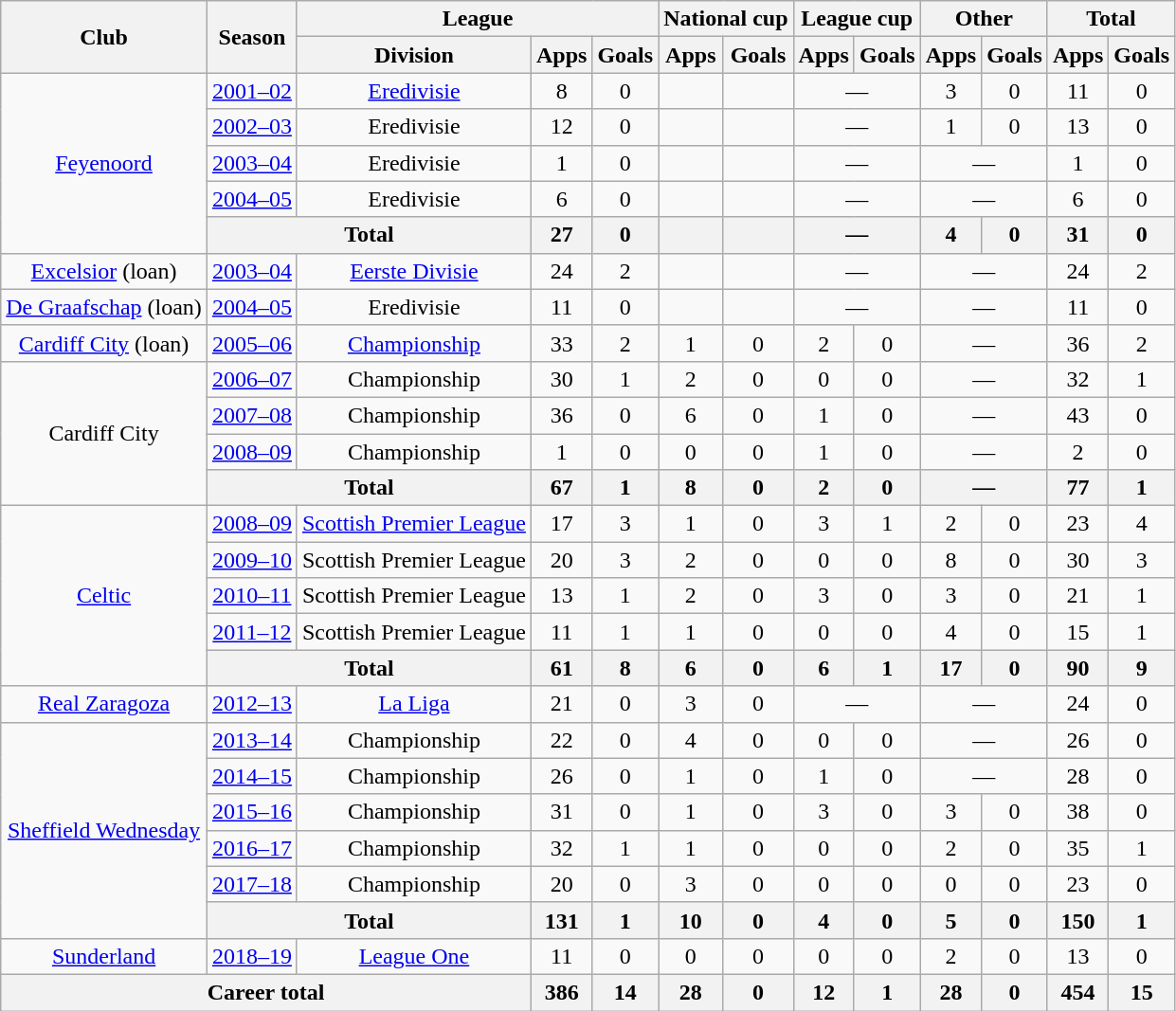<table class="wikitable" style="text-align:center">
<tr>
<th rowspan="2">Club</th>
<th rowspan="2">Season</th>
<th colspan="3">League</th>
<th colspan="2">National cup</th>
<th colspan="2">League cup</th>
<th colspan="2">Other</th>
<th colspan="2">Total</th>
</tr>
<tr>
<th>Division</th>
<th>Apps</th>
<th>Goals</th>
<th>Apps</th>
<th>Goals</th>
<th>Apps</th>
<th>Goals</th>
<th>Apps</th>
<th>Goals</th>
<th>Apps</th>
<th>Goals</th>
</tr>
<tr>
<td rowspan="5"><a href='#'>Feyenoord</a></td>
<td><a href='#'>2001–02</a></td>
<td><a href='#'>Eredivisie</a></td>
<td>8</td>
<td>0</td>
<td></td>
<td></td>
<td colspan="2">—</td>
<td>3</td>
<td>0</td>
<td>11</td>
<td>0</td>
</tr>
<tr>
<td><a href='#'>2002–03</a></td>
<td>Eredivisie</td>
<td>12</td>
<td>0</td>
<td></td>
<td></td>
<td colspan="2">—</td>
<td>1</td>
<td>0</td>
<td>13</td>
<td>0</td>
</tr>
<tr>
<td><a href='#'>2003–04</a></td>
<td>Eredivisie</td>
<td>1</td>
<td>0</td>
<td></td>
<td></td>
<td colspan="2">—</td>
<td colspan="2">—</td>
<td>1</td>
<td>0</td>
</tr>
<tr>
<td><a href='#'>2004–05</a></td>
<td>Eredivisie</td>
<td>6</td>
<td>0</td>
<td></td>
<td></td>
<td colspan="2">—</td>
<td colspan="2">—</td>
<td>6</td>
<td>0</td>
</tr>
<tr>
<th colspan="2">Total</th>
<th>27</th>
<th>0</th>
<th></th>
<th></th>
<th colspan="2">—</th>
<th>4</th>
<th>0</th>
<th>31</th>
<th>0</th>
</tr>
<tr>
<td><a href='#'>Excelsior</a> (loan)</td>
<td><a href='#'>2003–04</a></td>
<td><a href='#'>Eerste Divisie</a></td>
<td>24</td>
<td>2</td>
<td></td>
<td></td>
<td colspan="2">—</td>
<td colspan="2">—</td>
<td>24</td>
<td>2</td>
</tr>
<tr>
<td><a href='#'>De Graafschap</a> (loan)</td>
<td><a href='#'>2004–05</a></td>
<td>Eredivisie</td>
<td>11</td>
<td>0</td>
<td></td>
<td></td>
<td colspan="2">—</td>
<td colspan="2">—</td>
<td>11</td>
<td>0</td>
</tr>
<tr>
<td><a href='#'>Cardiff City</a> (loan)</td>
<td><a href='#'>2005–06</a></td>
<td><a href='#'>Championship</a></td>
<td>33</td>
<td>2</td>
<td>1</td>
<td>0</td>
<td>2</td>
<td>0</td>
<td colspan="2">—</td>
<td>36</td>
<td>2</td>
</tr>
<tr>
<td rowspan="4">Cardiff City</td>
<td><a href='#'>2006–07</a></td>
<td>Championship</td>
<td>30</td>
<td>1</td>
<td>2</td>
<td>0</td>
<td>0</td>
<td>0</td>
<td colspan="2">—</td>
<td>32</td>
<td>1</td>
</tr>
<tr>
<td><a href='#'>2007–08</a></td>
<td>Championship</td>
<td>36</td>
<td>0</td>
<td>6</td>
<td>0</td>
<td>1</td>
<td>0</td>
<td colspan="2">—</td>
<td>43</td>
<td>0</td>
</tr>
<tr>
<td><a href='#'>2008–09</a></td>
<td>Championship</td>
<td>1</td>
<td>0</td>
<td>0</td>
<td>0</td>
<td>1</td>
<td>0</td>
<td colspan="2">—</td>
<td>2</td>
<td>0</td>
</tr>
<tr>
<th colspan="2">Total</th>
<th>67</th>
<th>1</th>
<th>8</th>
<th>0</th>
<th>2</th>
<th>0</th>
<th colspan="2">—</th>
<th>77</th>
<th>1</th>
</tr>
<tr>
<td rowspan="5"><a href='#'>Celtic</a></td>
<td><a href='#'>2008–09</a></td>
<td><a href='#'>Scottish Premier League</a></td>
<td>17</td>
<td>3</td>
<td>1</td>
<td>0</td>
<td>3</td>
<td>1</td>
<td>2</td>
<td>0</td>
<td>23</td>
<td>4</td>
</tr>
<tr>
<td><a href='#'>2009–10</a></td>
<td>Scottish Premier League</td>
<td>20</td>
<td>3</td>
<td>2</td>
<td>0</td>
<td>0</td>
<td>0</td>
<td>8</td>
<td>0</td>
<td>30</td>
<td>3</td>
</tr>
<tr>
<td><a href='#'>2010–11</a></td>
<td>Scottish Premier League</td>
<td>13</td>
<td>1</td>
<td>2</td>
<td>0</td>
<td>3</td>
<td>0</td>
<td>3</td>
<td>0</td>
<td>21</td>
<td>1</td>
</tr>
<tr>
<td><a href='#'>2011–12</a></td>
<td>Scottish Premier League</td>
<td>11</td>
<td>1</td>
<td>1</td>
<td>0</td>
<td>0</td>
<td>0</td>
<td>4</td>
<td>0</td>
<td>15</td>
<td>1</td>
</tr>
<tr>
<th colspan="2">Total</th>
<th>61</th>
<th>8</th>
<th>6</th>
<th>0</th>
<th>6</th>
<th>1</th>
<th>17</th>
<th>0</th>
<th>90</th>
<th>9</th>
</tr>
<tr>
<td><a href='#'>Real Zaragoza</a></td>
<td><a href='#'>2012–13</a></td>
<td><a href='#'>La Liga</a></td>
<td>21</td>
<td>0</td>
<td>3</td>
<td>0</td>
<td colspan="2">—</td>
<td colspan="2">—</td>
<td>24</td>
<td>0</td>
</tr>
<tr>
<td rowspan="6"><a href='#'>Sheffield Wednesday</a></td>
<td><a href='#'>2013–14</a></td>
<td>Championship</td>
<td>22</td>
<td>0</td>
<td>4</td>
<td>0</td>
<td>0</td>
<td>0</td>
<td colspan="2">—</td>
<td>26</td>
<td>0</td>
</tr>
<tr>
<td><a href='#'>2014–15</a></td>
<td>Championship</td>
<td>26</td>
<td>0</td>
<td>1</td>
<td>0</td>
<td>1</td>
<td>0</td>
<td colspan="2">—</td>
<td>28</td>
<td>0</td>
</tr>
<tr>
<td><a href='#'>2015–16</a></td>
<td>Championship</td>
<td>31</td>
<td>0</td>
<td>1</td>
<td>0</td>
<td>3</td>
<td>0</td>
<td>3</td>
<td>0</td>
<td>38</td>
<td>0</td>
</tr>
<tr>
<td><a href='#'>2016–17</a></td>
<td>Championship</td>
<td>32</td>
<td>1</td>
<td>1</td>
<td>0</td>
<td>0</td>
<td>0</td>
<td>2</td>
<td>0</td>
<td>35</td>
<td>1</td>
</tr>
<tr>
<td><a href='#'>2017–18</a></td>
<td>Championship</td>
<td>20</td>
<td>0</td>
<td>3</td>
<td>0</td>
<td>0</td>
<td>0</td>
<td>0</td>
<td>0</td>
<td>23</td>
<td>0</td>
</tr>
<tr>
<th colspan="2">Total</th>
<th>131</th>
<th>1</th>
<th>10</th>
<th>0</th>
<th>4</th>
<th>0</th>
<th>5</th>
<th>0</th>
<th>150</th>
<th>1</th>
</tr>
<tr>
<td><a href='#'>Sunderland</a></td>
<td><a href='#'>2018–19</a></td>
<td><a href='#'>League One</a></td>
<td>11</td>
<td>0</td>
<td>0</td>
<td>0</td>
<td>0</td>
<td>0</td>
<td>2</td>
<td>0</td>
<td>13</td>
<td>0</td>
</tr>
<tr>
<th colspan="3">Career total</th>
<th>386</th>
<th>14</th>
<th>28</th>
<th>0</th>
<th>12</th>
<th>1</th>
<th>28</th>
<th>0</th>
<th>454</th>
<th>15</th>
</tr>
</table>
